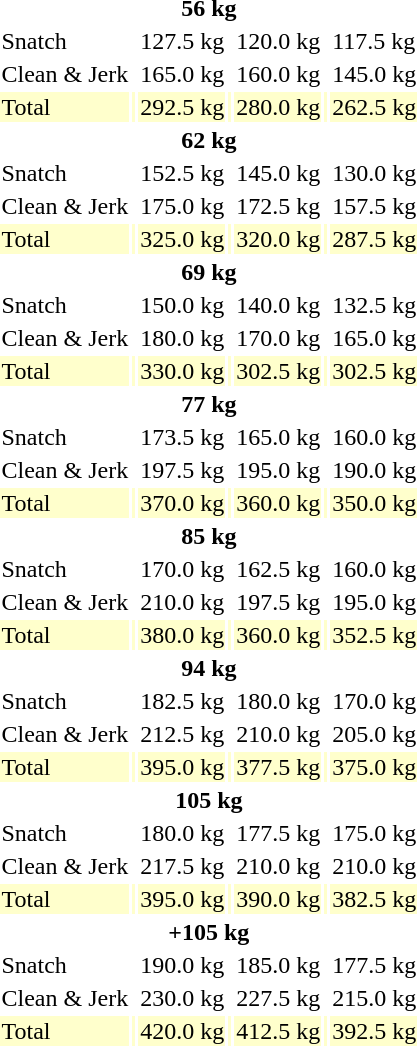<table>
<tr>
<th colspan=7>56 kg</th>
</tr>
<tr>
<td>Snatch</td>
<td></td>
<td>127.5 kg</td>
<td></td>
<td>120.0 kg</td>
<td></td>
<td>117.5 kg</td>
</tr>
<tr>
<td>Clean & Jerk</td>
<td></td>
<td>165.0 kg</td>
<td></td>
<td>160.0 kg</td>
<td></td>
<td>145.0 kg</td>
</tr>
<tr bgcolor=ffffcc>
<td>Total</td>
<td></td>
<td>292.5 kg</td>
<td></td>
<td>280.0 kg</td>
<td></td>
<td>262.5 kg</td>
</tr>
<tr>
<th colspan=7>62 kg</th>
</tr>
<tr>
<td>Snatch</td>
<td></td>
<td>152.5 kg</td>
<td></td>
<td>145.0 kg</td>
<td></td>
<td>130.0 kg</td>
</tr>
<tr>
<td>Clean & Jerk</td>
<td></td>
<td>175.0 kg</td>
<td></td>
<td>172.5 kg</td>
<td></td>
<td>157.5 kg</td>
</tr>
<tr bgcolor=ffffcc>
<td>Total</td>
<td></td>
<td>325.0 kg</td>
<td></td>
<td>320.0 kg</td>
<td></td>
<td>287.5 kg</td>
</tr>
<tr>
<th colspan=7>69 kg</th>
</tr>
<tr>
<td>Snatch</td>
<td></td>
<td>150.0 kg</td>
<td></td>
<td>140.0 kg</td>
<td></td>
<td>132.5 kg</td>
</tr>
<tr>
<td>Clean & Jerk</td>
<td></td>
<td>180.0 kg</td>
<td></td>
<td>170.0 kg</td>
<td></td>
<td>165.0 kg</td>
</tr>
<tr bgcolor=ffffcc>
<td>Total</td>
<td></td>
<td>330.0 kg</td>
<td></td>
<td>302.5 kg</td>
<td></td>
<td>302.5 kg</td>
</tr>
<tr>
<th colspan=7>77 kg</th>
</tr>
<tr>
<td>Snatch</td>
<td></td>
<td>173.5 kg<br></td>
<td></td>
<td>165.0 kg</td>
<td></td>
<td>160.0 kg</td>
</tr>
<tr>
<td>Clean & Jerk</td>
<td></td>
<td>197.5 kg</td>
<td></td>
<td>195.0 kg</td>
<td></td>
<td>190.0 kg</td>
</tr>
<tr bgcolor=ffffcc>
<td>Total</td>
<td></td>
<td>370.0 kg</td>
<td></td>
<td>360.0 kg</td>
<td></td>
<td>350.0 kg</td>
</tr>
<tr>
<th colspan=7>85 kg</th>
</tr>
<tr>
<td>Snatch</td>
<td></td>
<td>170.0 kg</td>
<td></td>
<td>162.5 kg</td>
<td></td>
<td>160.0 kg</td>
</tr>
<tr>
<td>Clean & Jerk</td>
<td></td>
<td>210.0 kg</td>
<td></td>
<td>197.5 kg</td>
<td></td>
<td>195.0 kg</td>
</tr>
<tr bgcolor=ffffcc>
<td>Total</td>
<td></td>
<td>380.0 kg</td>
<td></td>
<td>360.0 kg</td>
<td></td>
<td>352.5 kg</td>
</tr>
<tr>
<th colspan=7>94 kg</th>
</tr>
<tr>
<td>Snatch</td>
<td></td>
<td>182.5 kg</td>
<td></td>
<td>180.0 kg</td>
<td></td>
<td>170.0 kg</td>
</tr>
<tr>
<td>Clean & Jerk</td>
<td></td>
<td>212.5 kg</td>
<td></td>
<td>210.0 kg</td>
<td></td>
<td>205.0 kg</td>
</tr>
<tr bgcolor=ffffcc>
<td>Total</td>
<td></td>
<td>395.0 kg</td>
<td></td>
<td>377.5 kg</td>
<td></td>
<td>375.0 kg</td>
</tr>
<tr>
<th colspan=7>105 kg</th>
</tr>
<tr>
<td>Snatch</td>
<td></td>
<td>180.0 kg</td>
<td></td>
<td>177.5 kg</td>
<td></td>
<td>175.0 kg</td>
</tr>
<tr>
<td>Clean & Jerk</td>
<td></td>
<td>217.5 kg</td>
<td></td>
<td>210.0 kg</td>
<td></td>
<td>210.0 kg</td>
</tr>
<tr bgcolor=ffffcc>
<td>Total</td>
<td></td>
<td>395.0 kg</td>
<td></td>
<td>390.0 kg</td>
<td></td>
<td>382.5 kg</td>
</tr>
<tr>
<th colspan=7>+105 kg</th>
</tr>
<tr>
<td>Snatch</td>
<td></td>
<td>190.0 kg</td>
<td></td>
<td>185.0 kg</td>
<td></td>
<td>177.5 kg</td>
</tr>
<tr>
<td>Clean & Jerk</td>
<td></td>
<td>230.0 kg</td>
<td></td>
<td>227.5 kg</td>
<td></td>
<td>215.0 kg</td>
</tr>
<tr bgcolor=ffffcc>
<td>Total</td>
<td></td>
<td>420.0 kg</td>
<td></td>
<td>412.5 kg</td>
<td></td>
<td>392.5 kg</td>
</tr>
</table>
